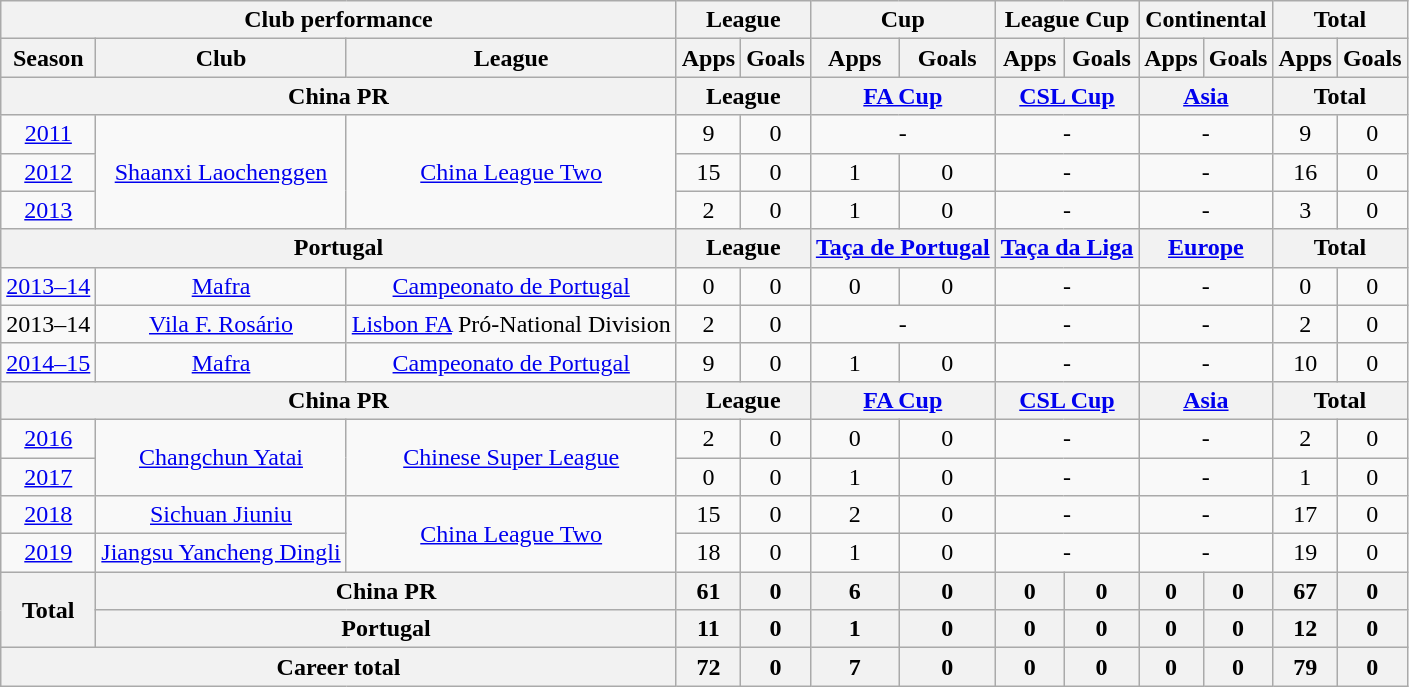<table class="wikitable" style="text-align:center">
<tr>
<th colspan=3>Club performance</th>
<th colspan=2>League</th>
<th colspan=2>Cup</th>
<th colspan=2>League Cup</th>
<th colspan=2>Continental</th>
<th colspan=2>Total</th>
</tr>
<tr>
<th>Season</th>
<th>Club</th>
<th>League</th>
<th>Apps</th>
<th>Goals</th>
<th>Apps</th>
<th>Goals</th>
<th>Apps</th>
<th>Goals</th>
<th>Apps</th>
<th>Goals</th>
<th>Apps</th>
<th>Goals</th>
</tr>
<tr>
<th colspan=3>China PR</th>
<th colspan=2>League</th>
<th colspan=2><a href='#'>FA Cup</a></th>
<th colspan=2><a href='#'>CSL Cup</a></th>
<th colspan=2><a href='#'>Asia</a></th>
<th colspan=2>Total</th>
</tr>
<tr>
<td><a href='#'>2011</a></td>
<td rowspan="3"><a href='#'>Shaanxi Laochenggen</a></td>
<td rowspan="3"><a href='#'>China League Two</a></td>
<td>9</td>
<td>0</td>
<td colspan="2">-</td>
<td colspan="2">-</td>
<td colspan="2">-</td>
<td>9</td>
<td>0</td>
</tr>
<tr>
<td><a href='#'>2012</a></td>
<td>15</td>
<td>0</td>
<td>1</td>
<td>0</td>
<td colspan="2">-</td>
<td colspan="2">-</td>
<td>16</td>
<td>0</td>
</tr>
<tr>
<td><a href='#'>2013</a></td>
<td>2</td>
<td>0</td>
<td>1</td>
<td>0</td>
<td colspan="2">-</td>
<td colspan="2">-</td>
<td>3</td>
<td>0</td>
</tr>
<tr>
<th colspan=3>Portugal</th>
<th colspan=2>League</th>
<th colspan=2><a href='#'>Taça de Portugal</a></th>
<th colspan=2><a href='#'>Taça da Liga</a></th>
<th colspan=2><a href='#'>Europe</a></th>
<th colspan=2>Total</th>
</tr>
<tr>
<td><a href='#'>2013–14</a></td>
<td><a href='#'>Mafra</a></td>
<td><a href='#'>Campeonato de Portugal</a></td>
<td>0</td>
<td>0</td>
<td>0</td>
<td>0</td>
<td colspan="2">-</td>
<td colspan="2">-</td>
<td>0</td>
<td>0</td>
</tr>
<tr>
<td>2013–14</td>
<td><a href='#'>Vila F. Rosário</a></td>
<td><a href='#'>Lisbon FA</a> Pró-National Division</td>
<td>2</td>
<td>0</td>
<td colspan="2">-</td>
<td colspan="2">-</td>
<td colspan="2">-</td>
<td>2</td>
<td>0</td>
</tr>
<tr>
<td><a href='#'>2014–15</a></td>
<td><a href='#'>Mafra</a></td>
<td><a href='#'>Campeonato de Portugal</a></td>
<td>9</td>
<td>0</td>
<td>1</td>
<td>0</td>
<td colspan="2">-</td>
<td colspan="2">-</td>
<td>10</td>
<td>0</td>
</tr>
<tr>
<th colspan=3>China PR</th>
<th colspan=2>League</th>
<th colspan=2><a href='#'>FA Cup</a></th>
<th colspan=2><a href='#'>CSL Cup</a></th>
<th colspan=2><a href='#'>Asia</a></th>
<th colspan=2>Total</th>
</tr>
<tr>
<td><a href='#'>2016</a></td>
<td rowspan="2"><a href='#'>Changchun Yatai</a></td>
<td rowspan="2"><a href='#'>Chinese Super League</a></td>
<td>2</td>
<td>0</td>
<td>0</td>
<td>0</td>
<td colspan="2">-</td>
<td colspan="2">-</td>
<td>2</td>
<td>0</td>
</tr>
<tr>
<td><a href='#'>2017</a></td>
<td>0</td>
<td>0</td>
<td>1</td>
<td>0</td>
<td colspan="2">-</td>
<td colspan="2">-</td>
<td>1</td>
<td>0</td>
</tr>
<tr>
<td><a href='#'>2018</a></td>
<td><a href='#'>Sichuan Jiuniu</a></td>
<td rowspan="2"><a href='#'>China League Two</a></td>
<td>15</td>
<td>0</td>
<td>2</td>
<td>0</td>
<td colspan="2">-</td>
<td colspan="2">-</td>
<td>17</td>
<td>0</td>
</tr>
<tr>
<td><a href='#'>2019</a></td>
<td><a href='#'>Jiangsu Yancheng Dingli</a></td>
<td>18</td>
<td>0</td>
<td>1</td>
<td>0</td>
<td colspan="2">-</td>
<td colspan="2">-</td>
<td>19</td>
<td>0</td>
</tr>
<tr>
<th rowspan=2>Total</th>
<th colspan=2>China PR</th>
<th>61</th>
<th>0</th>
<th>6</th>
<th>0</th>
<th>0</th>
<th>0</th>
<th>0</th>
<th>0</th>
<th>67</th>
<th>0</th>
</tr>
<tr>
<th colspan=2>Portugal</th>
<th>11</th>
<th>0</th>
<th>1</th>
<th>0</th>
<th>0</th>
<th>0</th>
<th>0</th>
<th>0</th>
<th>12</th>
<th>0</th>
</tr>
<tr>
<th colspan=3>Career total</th>
<th>72</th>
<th>0</th>
<th>7</th>
<th>0</th>
<th>0</th>
<th>0</th>
<th>0</th>
<th>0</th>
<th>79</th>
<th>0</th>
</tr>
</table>
